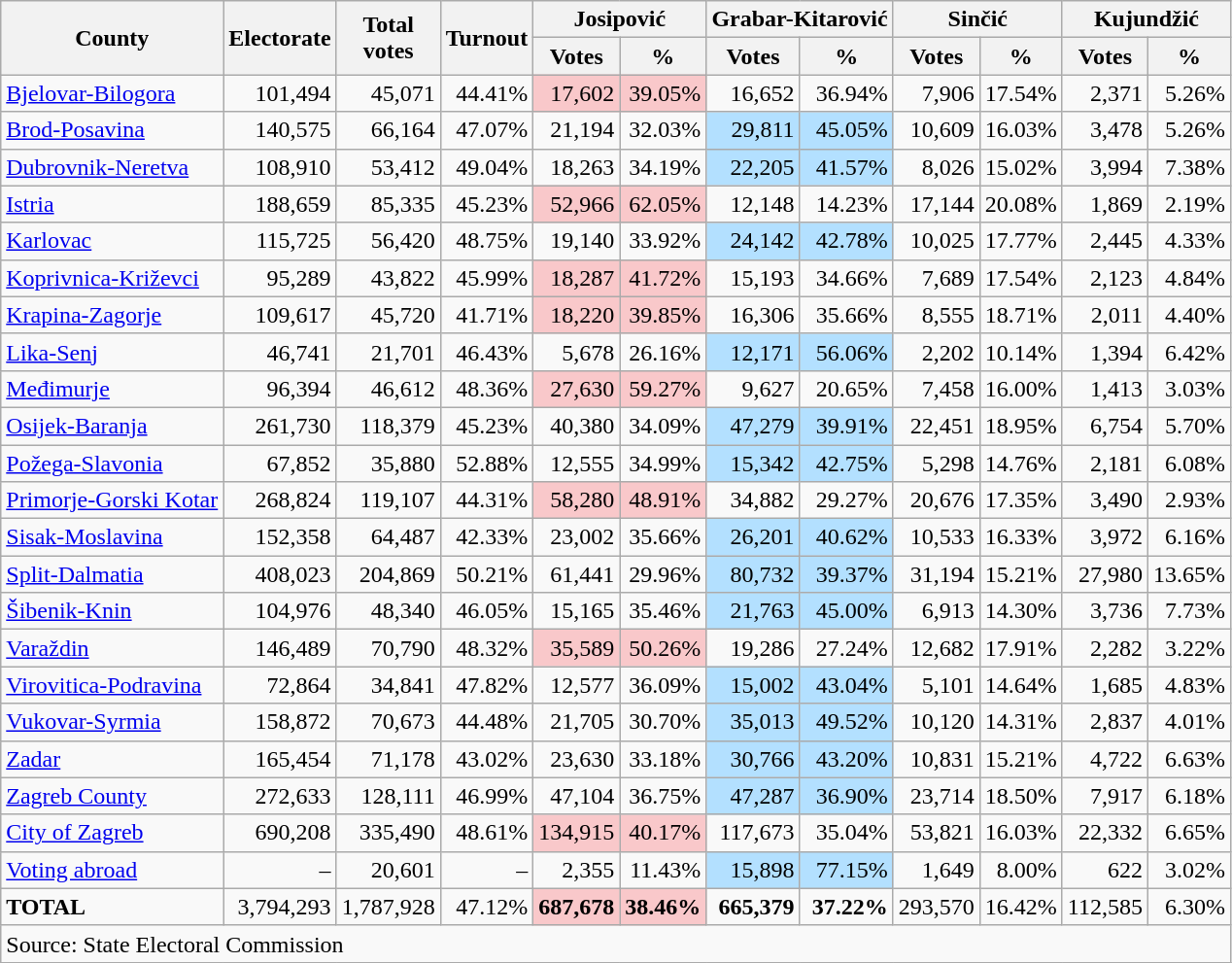<table class="wikitable sortable" style=text-align:right>
<tr>
<th rowspan=2>County</th>
<th rowspan=2>Electorate</th>
<th rowspan=2>Total<br>votes</th>
<th rowspan=2>Turnout</th>
<th colspan=2>Josipović</th>
<th colspan=2>Grabar-Kitarović</th>
<th colspan=2>Sinčić</th>
<th colspan=2>Kujundžić</th>
</tr>
<tr>
<th>Votes</th>
<th>%</th>
<th>Votes</th>
<th>%</th>
<th>Votes</th>
<th>%</th>
<th>Votes</th>
<th>%</th>
</tr>
<tr>
<td align=left><a href='#'>Bjelovar-Bilogora</a></td>
<td>101,494</td>
<td>45,071</td>
<td>44.41%</td>
<td style="background:#F9C8CA;">17,602</td>
<td style="background:#F9C8CA;">39.05%</td>
<td>16,652</td>
<td>36.94%</td>
<td>7,906</td>
<td>17.54%</td>
<td>2,371</td>
<td>5.26%</td>
</tr>
<tr>
<td align=left><a href='#'>Brod-Posavina</a></td>
<td>140,575</td>
<td>66,164</td>
<td>47.07%</td>
<td>21,194</td>
<td>32.03%</td>
<td style="background:#B3E0FF">29,811</td>
<td style="background:#B3E0FF">45.05%</td>
<td>10,609</td>
<td>16.03%</td>
<td>3,478</td>
<td>5.26%</td>
</tr>
<tr>
<td align=left><a href='#'>Dubrovnik-Neretva</a></td>
<td>108,910</td>
<td>53,412</td>
<td>49.04%</td>
<td>18,263</td>
<td>34.19%</td>
<td style="background:#B3E0FF">22,205</td>
<td style="background:#B3E0FF">41.57%</td>
<td>8,026</td>
<td>15.02%</td>
<td>3,994</td>
<td>7.38%</td>
</tr>
<tr>
<td align=left><a href='#'>Istria</a></td>
<td>188,659</td>
<td>85,335</td>
<td>45.23%</td>
<td style="background:#F9C8CA;">52,966</td>
<td style="background:#F9C8CA;">62.05%</td>
<td>12,148</td>
<td>14.23%</td>
<td>17,144</td>
<td>20.08%</td>
<td>1,869</td>
<td>2.19%</td>
</tr>
<tr>
<td align=left><a href='#'>Karlovac</a></td>
<td>115,725</td>
<td>56,420</td>
<td>48.75%</td>
<td>19,140</td>
<td>33.92%</td>
<td style="background:#B3E0FF">24,142</td>
<td style="background:#B3E0FF">42.78%</td>
<td>10,025</td>
<td>17.77%</td>
<td>2,445</td>
<td>4.33%</td>
</tr>
<tr>
<td align=left><a href='#'>Koprivnica-Križevci</a></td>
<td>95,289</td>
<td>43,822</td>
<td>45.99%</td>
<td style="background:#F9C8CA;">18,287</td>
<td style="background:#F9C8CA;">41.72%</td>
<td>15,193</td>
<td>34.66%</td>
<td>7,689</td>
<td>17.54%</td>
<td>2,123</td>
<td>4.84%</td>
</tr>
<tr>
<td align=left><a href='#'>Krapina-Zagorje</a></td>
<td>109,617</td>
<td>45,720</td>
<td>41.71%</td>
<td style="background:#F9C8CA;">18,220</td>
<td style="background:#F9C8CA;">39.85%</td>
<td>16,306</td>
<td>35.66%</td>
<td>8,555</td>
<td>18.71%</td>
<td>2,011</td>
<td>4.40%</td>
</tr>
<tr>
<td align=left><a href='#'>Lika-Senj</a></td>
<td>46,741</td>
<td>21,701</td>
<td>46.43%</td>
<td>5,678</td>
<td>26.16%</td>
<td style="background:#B3E0FF">12,171</td>
<td style="background:#B3E0FF">56.06%</td>
<td>2,202</td>
<td>10.14%</td>
<td>1,394</td>
<td>6.42%</td>
</tr>
<tr>
<td align=left><a href='#'>Međimurje</a></td>
<td>96,394</td>
<td>46,612</td>
<td>48.36%</td>
<td style="background:#F9C8CA;">27,630</td>
<td style="background:#F9C8CA;">59.27%</td>
<td>9,627</td>
<td>20.65%</td>
<td>7,458</td>
<td>16.00%</td>
<td>1,413</td>
<td>3.03%</td>
</tr>
<tr>
<td align=left><a href='#'>Osijek-Baranja</a></td>
<td>261,730</td>
<td>118,379</td>
<td>45.23%</td>
<td>40,380</td>
<td>34.09%</td>
<td style="background:#B3E0FF">47,279</td>
<td style="background:#B3E0FF">39.91%</td>
<td>22,451</td>
<td>18.95%</td>
<td>6,754</td>
<td>5.70%</td>
</tr>
<tr>
<td align=left><a href='#'>Požega-Slavonia</a></td>
<td>67,852</td>
<td>35,880</td>
<td>52.88%</td>
<td>12,555</td>
<td>34.99%</td>
<td style="background:#B3E0FF">15,342</td>
<td style="background:#B3E0FF">42.75%</td>
<td>5,298</td>
<td>14.76%</td>
<td>2,181</td>
<td>6.08%</td>
</tr>
<tr>
<td align=left><a href='#'>Primorje-Gorski Kotar</a></td>
<td>268,824</td>
<td>119,107</td>
<td>44.31%</td>
<td style="background:#F9C8CA;">58,280</td>
<td style="background:#F9C8CA;">48.91%</td>
<td>34,882</td>
<td>29.27%</td>
<td>20,676</td>
<td>17.35%</td>
<td>3,490</td>
<td>2.93%</td>
</tr>
<tr>
<td align=left><a href='#'>Sisak-Moslavina</a></td>
<td>152,358</td>
<td>64,487</td>
<td>42.33%</td>
<td>23,002</td>
<td>35.66%</td>
<td style="background:#B3E0FF">26,201</td>
<td style="background:#B3E0FF">40.62%</td>
<td>10,533</td>
<td>16.33%</td>
<td>3,972</td>
<td>6.16%</td>
</tr>
<tr>
<td align=left><a href='#'>Split-Dalmatia</a></td>
<td>408,023</td>
<td>204,869</td>
<td>50.21%</td>
<td>61,441</td>
<td>29.96%</td>
<td style="background:#B3E0FF">80,732</td>
<td style="background:#B3E0FF">39.37%</td>
<td>31,194</td>
<td>15.21%</td>
<td>27,980</td>
<td>13.65%</td>
</tr>
<tr>
<td align=left><a href='#'>Šibenik-Knin</a></td>
<td>104,976</td>
<td>48,340</td>
<td>46.05%</td>
<td>15,165</td>
<td>35.46%</td>
<td style="background:#B3E0FF">21,763</td>
<td style="background:#B3E0FF">45.00%</td>
<td>6,913</td>
<td>14.30%</td>
<td>3,736</td>
<td>7.73%</td>
</tr>
<tr>
<td align=left><a href='#'>Varaždin</a></td>
<td>146,489</td>
<td>70,790</td>
<td>48.32%</td>
<td style="background:#F9C8CA;">35,589</td>
<td style="background:#F9C8CA;">50.26%</td>
<td>19,286</td>
<td>27.24%</td>
<td>12,682</td>
<td>17.91%</td>
<td>2,282</td>
<td>3.22%</td>
</tr>
<tr>
<td align=left><a href='#'>Virovitica-Podravina</a></td>
<td>72,864</td>
<td>34,841</td>
<td>47.82%</td>
<td>12,577</td>
<td>36.09%</td>
<td style="background:#B3E0FF">15,002</td>
<td style="background:#B3E0FF">43.04%</td>
<td>5,101</td>
<td>14.64%</td>
<td>1,685</td>
<td>4.83%</td>
</tr>
<tr>
<td align=left><a href='#'>Vukovar-Syrmia</a></td>
<td>158,872</td>
<td>70,673</td>
<td>44.48%</td>
<td>21,705</td>
<td>30.70%</td>
<td style="background:#B3E0FF">35,013</td>
<td style="background:#B3E0FF">49.52%</td>
<td>10,120</td>
<td>14.31%</td>
<td>2,837</td>
<td>4.01%</td>
</tr>
<tr>
<td align=left><a href='#'>Zadar</a></td>
<td>165,454</td>
<td>71,178</td>
<td>43.02%</td>
<td>23,630</td>
<td>33.18%</td>
<td style="background:#B3E0FF">30,766</td>
<td style="background:#B3E0FF">43.20%</td>
<td>10,831</td>
<td>15.21%</td>
<td>4,722</td>
<td>6.63%</td>
</tr>
<tr>
<td align=left><a href='#'>Zagreb County</a></td>
<td>272,633</td>
<td>128,111</td>
<td>46.99%</td>
<td>47,104</td>
<td>36.75%</td>
<td style="background:#B3E0FF">47,287</td>
<td style="background:#B3E0FF">36.90%</td>
<td>23,714</td>
<td>18.50%</td>
<td>7,917</td>
<td>6.18%</td>
</tr>
<tr>
<td align=left><a href='#'>City of Zagreb</a></td>
<td>690,208</td>
<td>335,490</td>
<td>48.61%</td>
<td style="background:#F9C8CA;">134,915</td>
<td style="background:#F9C8CA;">40.17%</td>
<td>117,673</td>
<td>35.04%</td>
<td>53,821</td>
<td>16.03%</td>
<td>22,332</td>
<td>6.65%</td>
</tr>
<tr>
<td align=left><a href='#'>Voting abroad</a></td>
<td>–</td>
<td>20,601</td>
<td>–</td>
<td>2,355</td>
<td>11.43%</td>
<td style="background:#B3E0FF">15,898</td>
<td style="background:#B3E0FF">77.15%</td>
<td>1,649</td>
<td>8.00%</td>
<td>622</td>
<td>3.02%</td>
</tr>
<tr class="sortbottom">
<td align=left><strong>TOTAL</strong></td>
<td>3,794,293</td>
<td>1,787,928</td>
<td>47.12%</td>
<td style="background:#F9C8CA;"><strong>687,678</strong></td>
<td style="background:#F9C8CA;"><strong>38.46%</strong></td>
<td><strong>665,379</strong></td>
<td><strong>37.22%</strong></td>
<td>293,570</td>
<td>16.42%</td>
<td>112,585</td>
<td>6.30%</td>
</tr>
<tr class="sortbottom">
<td colspan=12 align=left>Source: State Electoral Commission</td>
</tr>
<tr>
</tr>
</table>
